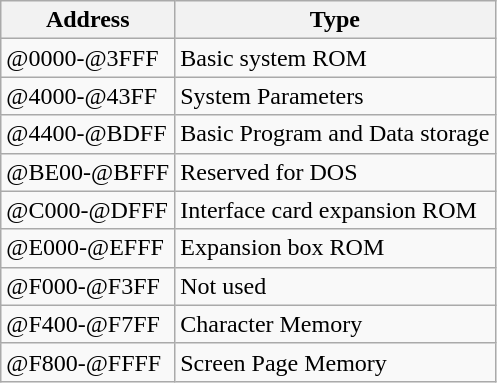<table class="wikitable">
<tr>
<th>Address</th>
<th>Type</th>
</tr>
<tr>
<td>@0000-@3FFF</td>
<td>Basic system ROM</td>
</tr>
<tr>
<td>@4000-@43FF</td>
<td>System Parameters</td>
</tr>
<tr>
<td>@4400-@BDFF</td>
<td>Basic Program and Data storage</td>
</tr>
<tr>
<td>@BE00-@BFFF</td>
<td>Reserved for DOS</td>
</tr>
<tr>
<td>@C000-@DFFF</td>
<td>Interface card expansion ROM</td>
</tr>
<tr>
<td>@E000-@EFFF</td>
<td>Expansion box ROM</td>
</tr>
<tr>
<td>@F000-@F3FF</td>
<td>Not used</td>
</tr>
<tr>
<td>@F400-@F7FF</td>
<td>Character Memory</td>
</tr>
<tr>
<td>@F800-@FFFF</td>
<td>Screen Page Memory</td>
</tr>
</table>
